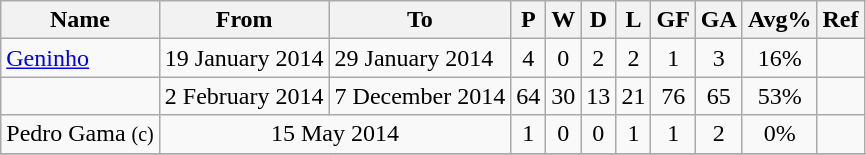<table class="wikitable sortable">
<tr>
<th>Name</th>
<th>From</th>
<th class="unsortable">To</th>
<th>P</th>
<th>W</th>
<th>D</th>
<th>L</th>
<th>GF</th>
<th>GA</th>
<th>Avg%</th>
<th>Ref</th>
</tr>
<tr>
<td align=left> <a href='#'>Geninho</a></td>
<td align=left>19 January 2014</td>
<td align=left>29 January 2014</td>
<td align=center>4</td>
<td align=center>0</td>
<td align=center>2</td>
<td align=center>2</td>
<td align=center>1</td>
<td align=center>3</td>
<td align=center>16%</td>
<td align=center></td>
</tr>
<tr>
<td align=left> </td>
<td align=left>2 February 2014</td>
<td align=left>7 December 2014</td>
<td align=center>64</td>
<td align=center>30</td>
<td align=center>13</td>
<td align=center>21</td>
<td align=center>76</td>
<td align=center>65</td>
<td align=center>53%</td>
<td align=center></td>
</tr>
<tr>
<td align=left> Pedro Gama <small>(c)</small></td>
<td colspan=2; align=center>15 May 2014</td>
<td align=center>1</td>
<td align=center>0</td>
<td align=center>0</td>
<td align=center>1</td>
<td align=center>1</td>
<td align=center>2</td>
<td align=center>0%</td>
<td align=center></td>
</tr>
<tr>
</tr>
</table>
